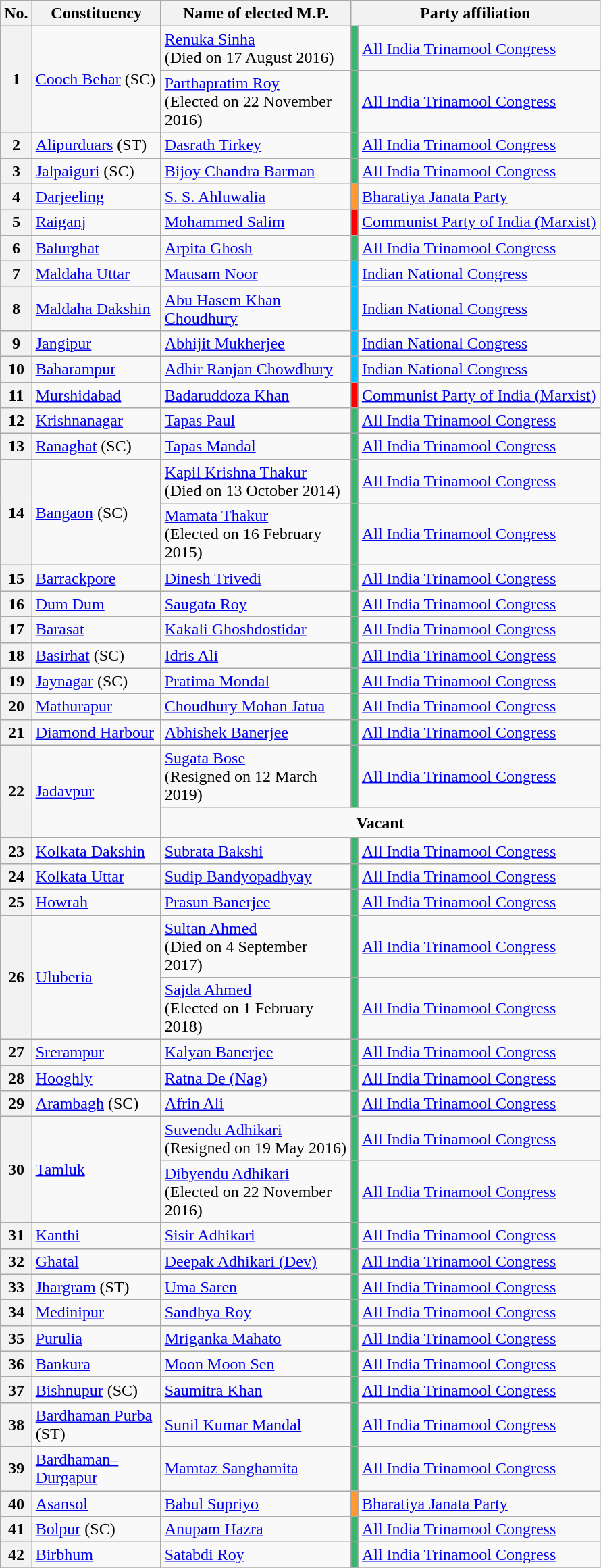<table class="sortable wikitable">
<tr>
<th>No.</th>
<th style="width:120px">Constituency</th>
<th style="width:180px">Name of elected M.P.</th>
<th Colspan=2>Party affiliation</th>
</tr>
<tr>
<th rowspan="2">1</th>
<td rowspan="2"><a href='#'>Cooch Behar</a> (SC)</td>
<td><a href='#'>Renuka Sinha</a><br>(Died on 17 August 2016)</td>
<td bgcolor=#3CB371></td>
<td><a href='#'>All India Trinamool Congress</a></td>
</tr>
<tr>
<td><a href='#'>Parthapratim Roy</a><br>(Elected on 22 November 2016)</td>
<td bgcolor=#3CB371></td>
<td><a href='#'>All India Trinamool Congress</a></td>
</tr>
<tr>
<th>2</th>
<td><a href='#'>Alipurduars</a> (ST)</td>
<td><a href='#'>Dasrath Tirkey</a></td>
<td bgcolor=#3CB371></td>
<td><a href='#'>All India Trinamool Congress</a></td>
</tr>
<tr>
<th>3</th>
<td><a href='#'>Jalpaiguri</a> (SC)</td>
<td><a href='#'>Bijoy Chandra Barman</a></td>
<td bgcolor=#3CB371></td>
<td><a href='#'>All India Trinamool Congress</a></td>
</tr>
<tr>
<th>4</th>
<td><a href='#'>Darjeeling</a></td>
<td><a href='#'>S. S. Ahluwalia</a></td>
<td bgcolor=#FF9933></td>
<td><a href='#'>Bharatiya Janata Party</a></td>
</tr>
<tr>
<th>5</th>
<td><a href='#'>Raiganj</a></td>
<td><a href='#'>Mohammed Salim</a></td>
<td bgcolor=#FF0000></td>
<td><a href='#'>Communist Party of India (Marxist)</a></td>
</tr>
<tr>
<th>6</th>
<td><a href='#'>Balurghat</a></td>
<td><a href='#'>Arpita Ghosh</a></td>
<td bgcolor=#3CB371></td>
<td><a href='#'>All India Trinamool Congress</a></td>
</tr>
<tr>
<th>7</th>
<td><a href='#'>Maldaha Uttar</a></td>
<td><a href='#'>Mausam Noor</a></td>
<td bgcolor=#00BFFF></td>
<td><a href='#'>Indian National Congress</a></td>
</tr>
<tr>
<th>8</th>
<td><a href='#'>Maldaha Dakshin</a></td>
<td><a href='#'>Abu Hasem Khan Choudhury</a></td>
<td bgcolor=#00BFFF></td>
<td><a href='#'>Indian National Congress</a></td>
</tr>
<tr>
<th>9</th>
<td><a href='#'>Jangipur</a></td>
<td><a href='#'>Abhijit Mukherjee</a></td>
<td bgcolor=#00BFFF></td>
<td><a href='#'>Indian National Congress</a></td>
</tr>
<tr>
<th>10</th>
<td><a href='#'>Baharampur</a></td>
<td><a href='#'>Adhir Ranjan Chowdhury</a></td>
<td bgcolor=#00BFFF></td>
<td><a href='#'>Indian National Congress</a></td>
</tr>
<tr>
<th>11</th>
<td><a href='#'>Murshidabad</a></td>
<td><a href='#'>Badaruddoza Khan</a></td>
<td bgcolor=#FF0000></td>
<td><a href='#'>Communist Party of India (Marxist)</a></td>
</tr>
<tr>
<th>12</th>
<td><a href='#'>Krishnanagar</a></td>
<td><a href='#'>Tapas Paul</a></td>
<td bgcolor=#3CB371></td>
<td><a href='#'>All India Trinamool Congress</a></td>
</tr>
<tr>
<th>13</th>
<td><a href='#'>Ranaghat</a> (SC)</td>
<td><a href='#'>Tapas Mandal</a></td>
<td bgcolor=#3CB371></td>
<td><a href='#'>All India Trinamool Congress</a></td>
</tr>
<tr>
<th rowspan="2">14</th>
<td rowspan="2"><a href='#'>Bangaon</a> (SC)</td>
<td><a href='#'>Kapil Krishna Thakur</a><br>(Died on 13 October 2014)</td>
<td bgcolor=#3CB371></td>
<td><a href='#'>All India Trinamool Congress</a></td>
</tr>
<tr>
<td><a href='#'>Mamata Thakur</a><br>(Elected on 16 February 2015)</td>
<td bgcolor=#3CB371></td>
<td><a href='#'>All India Trinamool Congress</a></td>
</tr>
<tr>
<th>15</th>
<td><a href='#'>Barrackpore</a></td>
<td><a href='#'>Dinesh Trivedi</a></td>
<td bgcolor=#3CB371></td>
<td><a href='#'>All India Trinamool Congress</a></td>
</tr>
<tr>
<th>16</th>
<td><a href='#'>Dum Dum</a></td>
<td><a href='#'>Saugata Roy</a></td>
<td bgcolor=#3CB371></td>
<td><a href='#'>All India Trinamool Congress</a></td>
</tr>
<tr>
<th>17</th>
<td><a href='#'>Barasat</a></td>
<td><a href='#'>Kakali Ghoshdostidar</a></td>
<td bgcolor=#3CB371></td>
<td><a href='#'>All India Trinamool Congress</a></td>
</tr>
<tr>
<th>18</th>
<td><a href='#'>Basirhat</a> (SC)</td>
<td><a href='#'>Idris Ali</a></td>
<td bgcolor=#3CB371></td>
<td><a href='#'>All India Trinamool Congress</a></td>
</tr>
<tr>
<th>19</th>
<td><a href='#'>Jaynagar</a> (SC)</td>
<td><a href='#'>Pratima Mondal</a></td>
<td bgcolor=#3CB371></td>
<td><a href='#'>All India Trinamool Congress</a></td>
</tr>
<tr>
<th>20</th>
<td><a href='#'>Mathurapur</a></td>
<td><a href='#'>Choudhury Mohan Jatua</a></td>
<td bgcolor=#3CB371></td>
<td><a href='#'>All India Trinamool Congress</a></td>
</tr>
<tr>
<th>21</th>
<td><a href='#'>Diamond Harbour</a></td>
<td><a href='#'>Abhishek Banerjee</a></td>
<td bgcolor=#3CB371></td>
<td><a href='#'>All India Trinamool Congress</a></td>
</tr>
<tr>
<th rowspan="2">22</th>
<td rowspan="2"><a href='#'>Jadavpur</a></td>
<td><a href='#'>Sugata Bose</a><br>(Resigned on 12 March 2019)</td>
<td bgcolor=#3CB371></td>
<td><a href='#'>All India Trinamool Congress</a></td>
</tr>
<tr style="text-align:center; height:30px;">
<td colspan="3"><strong>Vacant</strong></td>
</tr>
<tr>
<th>23</th>
<td><a href='#'>Kolkata Dakshin</a></td>
<td><a href='#'>Subrata Bakshi</a></td>
<td bgcolor=#3CB371></td>
<td><a href='#'>All India Trinamool Congress</a></td>
</tr>
<tr>
<th>24</th>
<td><a href='#'>Kolkata Uttar</a></td>
<td><a href='#'>Sudip Bandyopadhyay</a></td>
<td bgcolor=#3CB371></td>
<td><a href='#'>All India Trinamool Congress</a></td>
</tr>
<tr>
<th>25</th>
<td><a href='#'>Howrah</a></td>
<td><a href='#'>Prasun Banerjee</a></td>
<td bgcolor=#3CB371></td>
<td><a href='#'>All India Trinamool Congress</a></td>
</tr>
<tr>
<th rowspan="2">26</th>
<td rowspan="2"><a href='#'>Uluberia</a></td>
<td><a href='#'>Sultan Ahmed</a><br>(Died on 4 September 2017)</td>
<td bgcolor=#3CB371></td>
<td><a href='#'>All India Trinamool Congress</a></td>
</tr>
<tr>
<td><a href='#'>Sajda Ahmed</a><br>(Elected on 1 February 2018)</td>
<td bgcolor=#3CB371></td>
<td><a href='#'>All India Trinamool Congress</a></td>
</tr>
<tr>
<th>27</th>
<td><a href='#'>Srerampur</a></td>
<td><a href='#'>Kalyan Banerjee</a></td>
<td bgcolor=#3CB371></td>
<td><a href='#'>All India Trinamool Congress</a></td>
</tr>
<tr>
<th>28</th>
<td><a href='#'>Hooghly</a></td>
<td><a href='#'>Ratna De (Nag)</a></td>
<td bgcolor=#3CB371></td>
<td><a href='#'>All India Trinamool Congress</a></td>
</tr>
<tr>
<th>29</th>
<td><a href='#'>Arambagh</a> (SC)</td>
<td><a href='#'>Afrin Ali</a></td>
<td bgcolor=#3CB371></td>
<td><a href='#'>All India Trinamool Congress</a></td>
</tr>
<tr>
<th rowspan="2">30</th>
<td rowspan="2"><a href='#'>Tamluk</a></td>
<td><a href='#'>Suvendu Adhikari</a><br>(Resigned on 19 May 2016)</td>
<td bgcolor=#3CB371></td>
<td><a href='#'>All India Trinamool Congress</a></td>
</tr>
<tr>
<td><a href='#'>Dibyendu Adhikari</a><br>(Elected on 22 November 2016)</td>
<td bgcolor=#3CB371></td>
<td><a href='#'>All India Trinamool Congress</a></td>
</tr>
<tr>
<th>31</th>
<td><a href='#'>Kanthi</a></td>
<td><a href='#'>Sisir Adhikari</a></td>
<td bgcolor=#3CB371></td>
<td><a href='#'>All India Trinamool Congress</a></td>
</tr>
<tr>
<th>32</th>
<td><a href='#'>Ghatal</a></td>
<td><a href='#'>Deepak Adhikari (Dev)</a></td>
<td bgcolor=#3CB371></td>
<td><a href='#'>All India Trinamool Congress</a></td>
</tr>
<tr>
<th>33</th>
<td><a href='#'>Jhargram</a> (ST)</td>
<td><a href='#'>Uma Saren</a></td>
<td bgcolor=#3CB371></td>
<td><a href='#'>All India Trinamool Congress</a></td>
</tr>
<tr>
<th>34</th>
<td><a href='#'>Medinipur</a></td>
<td><a href='#'>Sandhya Roy</a></td>
<td bgcolor=#3CB371></td>
<td><a href='#'>All India Trinamool Congress</a></td>
</tr>
<tr>
<th>35</th>
<td><a href='#'>Purulia</a></td>
<td><a href='#'>Mriganka Mahato</a></td>
<td bgcolor=#3CB371></td>
<td><a href='#'>All India Trinamool Congress</a></td>
</tr>
<tr>
<th>36</th>
<td><a href='#'>Bankura</a></td>
<td><a href='#'>Moon Moon Sen</a></td>
<td bgcolor=#3CB371></td>
<td><a href='#'>All India Trinamool Congress</a></td>
</tr>
<tr>
<th>37</th>
<td><a href='#'>Bishnupur</a> (SC)</td>
<td><a href='#'>Saumitra Khan</a></td>
<td bgcolor=#3CB371></td>
<td><a href='#'>All India Trinamool Congress</a></td>
</tr>
<tr>
<th>38</th>
<td><a href='#'>Bardhaman Purba</a> (ST)</td>
<td><a href='#'>Sunil Kumar Mandal</a></td>
<td bgcolor=#3CB371></td>
<td><a href='#'>All India Trinamool Congress</a></td>
</tr>
<tr>
<th>39</th>
<td><a href='#'>Bardhaman–Durgapur</a></td>
<td><a href='#'>Mamtaz Sanghamita</a></td>
<td bgcolor=#3CB371></td>
<td><a href='#'>All India Trinamool Congress</a></td>
</tr>
<tr>
<th>40</th>
<td><a href='#'>Asansol</a></td>
<td><a href='#'>Babul Supriyo</a></td>
<td bgcolor=#FF9933></td>
<td><a href='#'>Bharatiya Janata Party</a></td>
</tr>
<tr>
<th>41</th>
<td><a href='#'>Bolpur</a> (SC)</td>
<td><a href='#'>Anupam Hazra</a></td>
<td bgcolor=#3CB371></td>
<td><a href='#'>All India Trinamool Congress</a></td>
</tr>
<tr>
<th>42</th>
<td><a href='#'>Birbhum</a></td>
<td><a href='#'>Satabdi Roy</a></td>
<td bgcolor=#3CB371></td>
<td><a href='#'>All India Trinamool Congress</a></td>
</tr>
<tr>
</tr>
</table>
